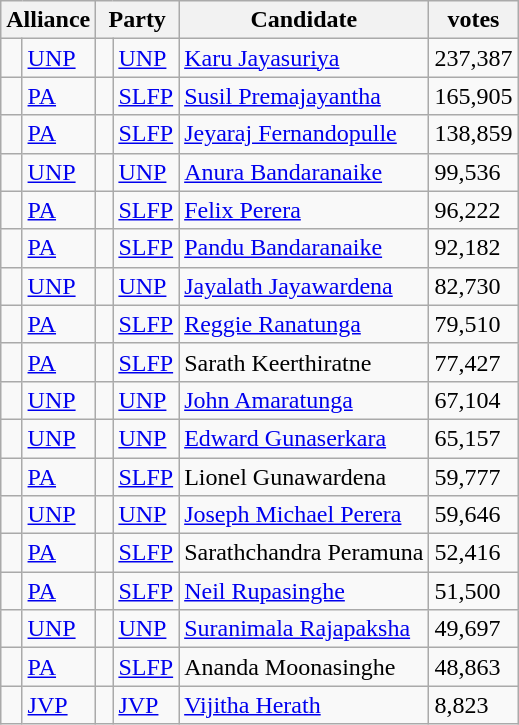<table class="wikitable sortable mw-collapsible">
<tr>
<th colspan="2">Alliance</th>
<th colspan="2">Party</th>
<th>Candidate</th>
<th>votes</th>
</tr>
<tr>
<td bgcolor=> </td>
<td align=left><a href='#'>UNP</a></td>
<td bgcolor=> </td>
<td align=left><a href='#'>UNP</a></td>
<td><a href='#'>Karu Jayasuriya</a></td>
<td>237,387</td>
</tr>
<tr>
<td bgcolor=> </td>
<td align=left><a href='#'>PA</a></td>
<td bgcolor=> </td>
<td align=left><a href='#'>SLFP</a></td>
<td><a href='#'>Susil Premajayantha</a></td>
<td>165,905</td>
</tr>
<tr>
<td bgcolor=> </td>
<td align=left><a href='#'>PA</a></td>
<td bgcolor=> </td>
<td align=left><a href='#'>SLFP</a></td>
<td><a href='#'>Jeyaraj Fernandopulle</a></td>
<td>138,859</td>
</tr>
<tr>
<td bgcolor=> </td>
<td align=left><a href='#'>UNP</a></td>
<td bgcolor=> </td>
<td align=left><a href='#'>UNP</a></td>
<td><a href='#'>Anura Bandaranaike</a></td>
<td>99,536</td>
</tr>
<tr>
<td bgcolor=> </td>
<td align=left><a href='#'>PA</a></td>
<td bgcolor=> </td>
<td align=left><a href='#'>SLFP</a></td>
<td><a href='#'>Felix Perera</a></td>
<td>96,222</td>
</tr>
<tr>
<td bgcolor=> </td>
<td align=left><a href='#'>PA</a></td>
<td bgcolor=> </td>
<td align=left><a href='#'>SLFP</a></td>
<td><a href='#'>Pandu Bandaranaike</a></td>
<td>92,182</td>
</tr>
<tr>
<td bgcolor=> </td>
<td align=left><a href='#'>UNP</a></td>
<td bgcolor=> </td>
<td align=left><a href='#'>UNP</a></td>
<td><a href='#'>Jayalath Jayawardena</a></td>
<td>82,730</td>
</tr>
<tr>
<td bgcolor=> </td>
<td align=left><a href='#'>PA</a></td>
<td bgcolor=> </td>
<td align=left><a href='#'>SLFP</a></td>
<td><a href='#'>Reggie Ranatunga</a></td>
<td>79,510</td>
</tr>
<tr>
<td bgcolor=> </td>
<td align=left><a href='#'>PA</a></td>
<td bgcolor=> </td>
<td align=left><a href='#'>SLFP</a></td>
<td>Sarath Keerthiratne</td>
<td>77,427</td>
</tr>
<tr>
<td bgcolor=> </td>
<td align=left><a href='#'>UNP</a></td>
<td bgcolor=> </td>
<td align=left><a href='#'>UNP</a></td>
<td><a href='#'>John Amaratunga</a></td>
<td>67,104</td>
</tr>
<tr>
<td bgcolor=> </td>
<td align=left><a href='#'>UNP</a></td>
<td bgcolor=> </td>
<td align=left><a href='#'>UNP</a></td>
<td><a href='#'>Edward Gunaserkara</a></td>
<td>65,157</td>
</tr>
<tr>
<td bgcolor=> </td>
<td align=left><a href='#'>PA</a></td>
<td bgcolor=> </td>
<td align=left><a href='#'>SLFP</a></td>
<td>Lionel Gunawardena</td>
<td>59,777</td>
</tr>
<tr>
<td bgcolor=> </td>
<td align=left><a href='#'>UNP</a></td>
<td bgcolor=> </td>
<td align=left><a href='#'>UNP</a></td>
<td><a href='#'>Joseph Michael Perera</a></td>
<td>59,646</td>
</tr>
<tr>
<td bgcolor=> </td>
<td align=left><a href='#'>PA</a></td>
<td bgcolor=> </td>
<td align=left><a href='#'>SLFP</a></td>
<td>Sarathchandra Peramuna</td>
<td>52,416</td>
</tr>
<tr>
<td bgcolor=> </td>
<td align=left><a href='#'>PA</a></td>
<td bgcolor=> </td>
<td align=left><a href='#'>SLFP</a></td>
<td><a href='#'>Neil Rupasinghe</a></td>
<td>51,500</td>
</tr>
<tr>
<td bgcolor=> </td>
<td align=left><a href='#'>UNP</a></td>
<td bgcolor=> </td>
<td align=left><a href='#'>UNP</a></td>
<td><a href='#'>Suranimala Rajapaksha</a></td>
<td>49,697</td>
</tr>
<tr>
<td bgcolor=> </td>
<td align=left><a href='#'>PA</a></td>
<td bgcolor=> </td>
<td align=left><a href='#'>SLFP</a></td>
<td>Ananda Moonasinghe</td>
<td>48,863</td>
</tr>
<tr>
<td bgcolor=> </td>
<td align=left><a href='#'>JVP</a></td>
<td bgcolor=> </td>
<td align=left><a href='#'>JVP</a></td>
<td><a href='#'>Vijitha Herath</a></td>
<td>8,823</td>
</tr>
</table>
